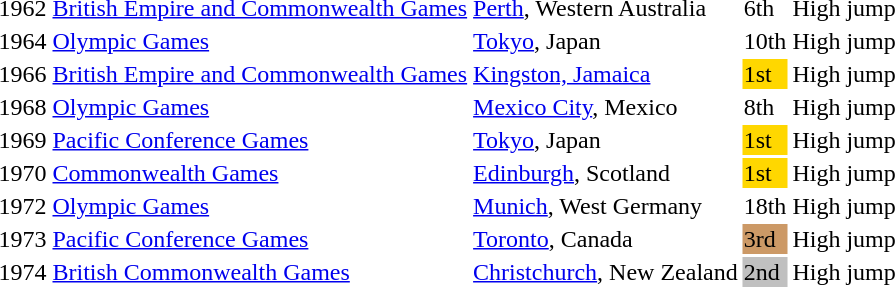<table>
<tr>
<td>1962</td>
<td><a href='#'>British Empire and Commonwealth Games</a></td>
<td><a href='#'>Perth</a>, Western Australia</td>
<td>6th</td>
<td>High jump</td>
</tr>
<tr>
<td>1964</td>
<td><a href='#'>Olympic Games</a></td>
<td><a href='#'>Tokyo</a>, Japan</td>
<td>10th</td>
<td>High jump</td>
</tr>
<tr>
<td>1966</td>
<td><a href='#'>British Empire and Commonwealth Games</a></td>
<td><a href='#'>Kingston, Jamaica</a></td>
<td bgcolor="gold">1st</td>
<td>High jump</td>
</tr>
<tr>
<td>1968</td>
<td><a href='#'>Olympic Games</a></td>
<td><a href='#'>Mexico City</a>, Mexico</td>
<td>8th</td>
<td>High jump</td>
</tr>
<tr>
<td>1969</td>
<td><a href='#'>Pacific Conference Games</a></td>
<td><a href='#'>Tokyo</a>, Japan</td>
<td bgcolor="gold">1st</td>
<td>High jump</td>
</tr>
<tr>
<td>1970</td>
<td><a href='#'>Commonwealth Games</a></td>
<td><a href='#'>Edinburgh</a>, Scotland</td>
<td bgcolor="gold">1st</td>
<td>High jump</td>
</tr>
<tr>
<td>1972</td>
<td><a href='#'>Olympic Games</a></td>
<td><a href='#'>Munich</a>, West Germany</td>
<td>18th</td>
<td>High jump</td>
</tr>
<tr>
<td>1973</td>
<td><a href='#'>Pacific Conference Games</a></td>
<td><a href='#'>Toronto</a>, Canada</td>
<td bgcolor="cc9966">3rd</td>
<td>High jump</td>
</tr>
<tr>
<td>1974</td>
<td><a href='#'>British Commonwealth Games</a></td>
<td><a href='#'>Christchurch</a>, New Zealand</td>
<td bgcolor="silver">2nd</td>
<td>High jump</td>
</tr>
</table>
